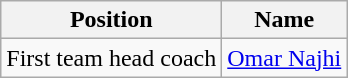<table class="wikitable" style="text-align:center;">
<tr>
<th>Position</th>
<th>Name</th>
</tr>
<tr>
<td style="text-align:left;">First team head coach</td>
<td style="text-align:left;"> <a href='#'>Omar Najhi</a></td>
</tr>
</table>
